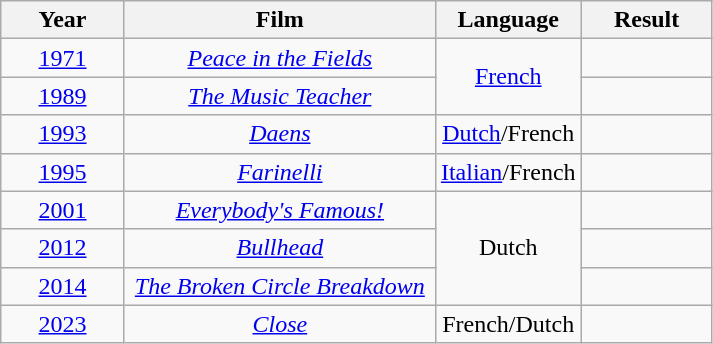<table class="wikitable" style="text-align: center">
<tr ---- bgcolor="#ebf5ff">
<th width="75">Year</th>
<th width="200">Film</th>
<th width="80">Language</th>
<th width="80">Result</th>
</tr>
<tr>
<td><a href='#'>1971</a></td>
<td><em><a href='#'>Peace in the Fields</a></em></td>
<td rowspan="2"><a href='#'>French</a></td>
<td></td>
</tr>
<tr>
<td><a href='#'>1989</a></td>
<td><em><a href='#'>The Music Teacher</a></em></td>
<td></td>
</tr>
<tr>
<td><a href='#'>1993</a></td>
<td><em><a href='#'>Daens</a></em></td>
<td><a href='#'>Dutch</a>/French</td>
<td></td>
</tr>
<tr>
<td><a href='#'>1995</a></td>
<td><em><a href='#'>Farinelli</a></em></td>
<td><a href='#'>Italian</a>/French</td>
<td></td>
</tr>
<tr>
<td><a href='#'>2001</a></td>
<td><em><a href='#'>Everybody's Famous!</a></em></td>
<td rowspan="3">Dutch</td>
<td></td>
</tr>
<tr>
<td><a href='#'>2012</a></td>
<td><em><a href='#'>Bullhead</a></em></td>
<td></td>
</tr>
<tr>
<td><a href='#'>2014</a></td>
<td><em><a href='#'>The Broken Circle Breakdown</a></em></td>
<td></td>
</tr>
<tr>
<td><a href='#'>2023</a></td>
<td><em><a href='#'>Close</a></em></td>
<td>French/Dutch</td>
<td></td>
</tr>
</table>
